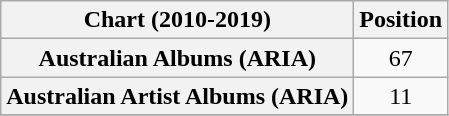<table class="wikitable plainrowheaders" style="text-align:center">
<tr>
<th scope="col">Chart (2010-2019)</th>
<th scope="col">Position</th>
</tr>
<tr>
<th scope="row">Australian Albums (ARIA)</th>
<td>67</td>
</tr>
<tr>
<th scope="row">Australian Artist Albums (ARIA)</th>
<td>11</td>
</tr>
<tr>
</tr>
</table>
